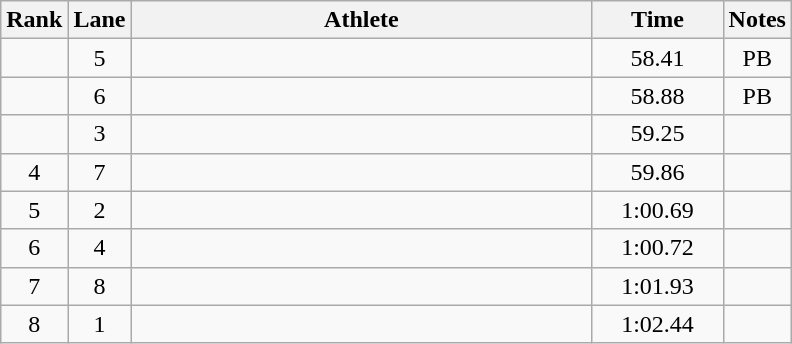<table class="wikitable" style="text-align:center">
<tr>
<th>Rank</th>
<th>Lane</th>
<th width=300>Athlete</th>
<th width=80>Time</th>
<th>Notes</th>
</tr>
<tr>
<td></td>
<td>5</td>
<td align=left></td>
<td>58.41</td>
<td>PB</td>
</tr>
<tr>
<td></td>
<td>6</td>
<td align=left></td>
<td>58.88</td>
<td>PB</td>
</tr>
<tr>
<td></td>
<td>3</td>
<td align=left></td>
<td>59.25</td>
<td></td>
</tr>
<tr>
<td>4</td>
<td>7</td>
<td align=left></td>
<td>59.86</td>
<td></td>
</tr>
<tr>
<td>5</td>
<td>2</td>
<td align=left></td>
<td>1:00.69</td>
<td></td>
</tr>
<tr>
<td>6</td>
<td>4</td>
<td align=left></td>
<td>1:00.72</td>
<td></td>
</tr>
<tr>
<td>7</td>
<td>8</td>
<td align=left></td>
<td>1:01.93</td>
<td></td>
</tr>
<tr>
<td>8</td>
<td>1</td>
<td align=left></td>
<td>1:02.44</td>
<td></td>
</tr>
</table>
